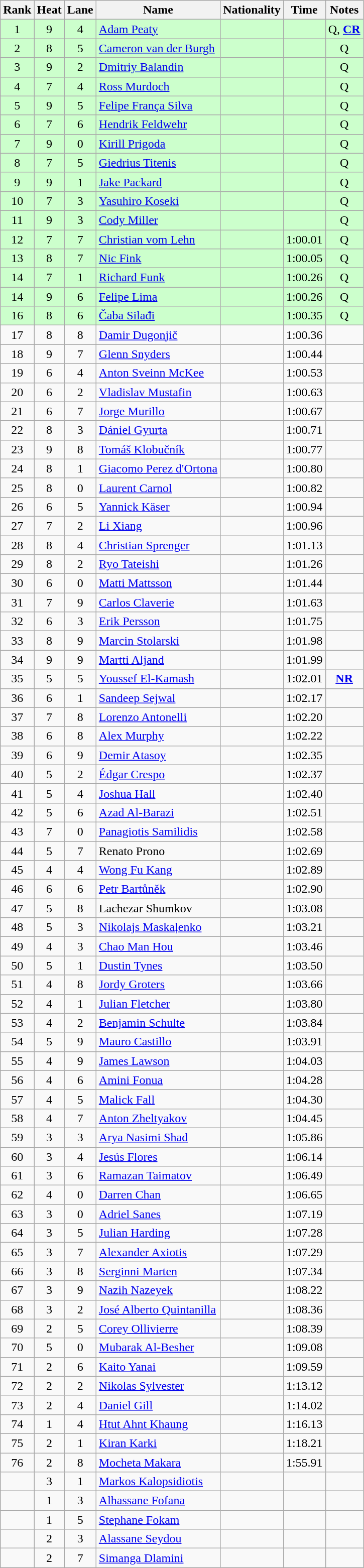<table class="wikitable sortable" style="text-align:center">
<tr>
<th>Rank</th>
<th>Heat</th>
<th>Lane</th>
<th>Name</th>
<th>Nationality</th>
<th>Time</th>
<th>Notes</th>
</tr>
<tr bgcolor=ccffcc>
<td>1</td>
<td>9</td>
<td>4</td>
<td align=left><a href='#'>Adam Peaty</a></td>
<td align=left></td>
<td></td>
<td>Q, <strong><a href='#'>CR</a></strong></td>
</tr>
<tr bgcolor=ccffcc>
<td>2</td>
<td>8</td>
<td>5</td>
<td align=left><a href='#'>Cameron van der Burgh</a></td>
<td align=left></td>
<td></td>
<td>Q</td>
</tr>
<tr bgcolor=ccffcc>
<td>3</td>
<td>9</td>
<td>2</td>
<td align=left><a href='#'>Dmitriy Balandin</a></td>
<td align=left></td>
<td></td>
<td>Q</td>
</tr>
<tr bgcolor=ccffcc>
<td>4</td>
<td>7</td>
<td>4</td>
<td align=left><a href='#'>Ross Murdoch</a></td>
<td align=left></td>
<td></td>
<td>Q</td>
</tr>
<tr bgcolor=ccffcc>
<td>5</td>
<td>9</td>
<td>5</td>
<td align=left><a href='#'>Felipe França Silva</a></td>
<td align=left></td>
<td></td>
<td>Q</td>
</tr>
<tr bgcolor=ccffcc>
<td>6</td>
<td>7</td>
<td>6</td>
<td align=left><a href='#'>Hendrik Feldwehr</a></td>
<td align=left></td>
<td></td>
<td>Q</td>
</tr>
<tr bgcolor=ccffcc>
<td>7</td>
<td>9</td>
<td>0</td>
<td align=left><a href='#'>Kirill Prigoda</a></td>
<td align=left></td>
<td></td>
<td>Q</td>
</tr>
<tr bgcolor=ccffcc>
<td>8</td>
<td>7</td>
<td>5</td>
<td align=left><a href='#'>Giedrius Titenis</a></td>
<td align=left></td>
<td></td>
<td>Q</td>
</tr>
<tr bgcolor=ccffcc>
<td>9</td>
<td>9</td>
<td>1</td>
<td align=left><a href='#'>Jake Packard</a></td>
<td align=left></td>
<td></td>
<td>Q</td>
</tr>
<tr bgcolor=ccffcc>
<td>10</td>
<td>7</td>
<td>3</td>
<td align=left><a href='#'>Yasuhiro Koseki</a></td>
<td align=left></td>
<td></td>
<td>Q</td>
</tr>
<tr bgcolor=ccffcc>
<td>11</td>
<td>9</td>
<td>3</td>
<td align=left><a href='#'>Cody Miller</a></td>
<td align=left></td>
<td></td>
<td>Q</td>
</tr>
<tr bgcolor=ccffcc>
<td>12</td>
<td>7</td>
<td>7</td>
<td align=left><a href='#'>Christian vom Lehn</a></td>
<td align=left></td>
<td>1:00.01</td>
<td>Q</td>
</tr>
<tr bgcolor=ccffcc>
<td>13</td>
<td>8</td>
<td>7</td>
<td align=left><a href='#'>Nic Fink</a></td>
<td align=left></td>
<td>1:00.05</td>
<td>Q</td>
</tr>
<tr bgcolor=ccffcc>
<td>14</td>
<td>7</td>
<td>1</td>
<td align=left><a href='#'>Richard Funk</a></td>
<td align=left></td>
<td>1:00.26</td>
<td>Q</td>
</tr>
<tr bgcolor=ccffcc>
<td>14</td>
<td>9</td>
<td>6</td>
<td align=left><a href='#'>Felipe Lima</a></td>
<td align=left></td>
<td>1:00.26</td>
<td>Q</td>
</tr>
<tr bgcolor=ccffcc>
<td>16</td>
<td>8</td>
<td>6</td>
<td align=left><a href='#'>Čaba Silađi</a></td>
<td align=left></td>
<td>1:00.35</td>
<td>Q</td>
</tr>
<tr>
<td>17</td>
<td>8</td>
<td>8</td>
<td align=left><a href='#'>Damir Dugonjič</a></td>
<td align=left></td>
<td>1:00.36</td>
<td></td>
</tr>
<tr>
<td>18</td>
<td>9</td>
<td>7</td>
<td align=left><a href='#'>Glenn Snyders</a></td>
<td align=left></td>
<td>1:00.44</td>
<td></td>
</tr>
<tr>
<td>19</td>
<td>6</td>
<td>4</td>
<td align=left><a href='#'>Anton Sveinn McKee</a></td>
<td align=left></td>
<td>1:00.53</td>
<td></td>
</tr>
<tr>
<td>20</td>
<td>6</td>
<td>2</td>
<td align=left><a href='#'>Vladislav Mustafin</a></td>
<td align=left></td>
<td>1:00.63</td>
<td></td>
</tr>
<tr>
<td>21</td>
<td>6</td>
<td>7</td>
<td align=left><a href='#'>Jorge Murillo</a></td>
<td align=left></td>
<td>1:00.67</td>
<td></td>
</tr>
<tr>
<td>22</td>
<td>8</td>
<td>3</td>
<td align=left><a href='#'>Dániel Gyurta</a></td>
<td align=left></td>
<td>1:00.71</td>
<td></td>
</tr>
<tr>
<td>23</td>
<td>9</td>
<td>8</td>
<td align=left><a href='#'>Tomáš Klobučník</a></td>
<td align=left></td>
<td>1:00.77</td>
<td></td>
</tr>
<tr>
<td>24</td>
<td>8</td>
<td>1</td>
<td align=left><a href='#'>Giacomo Perez d'Ortona</a></td>
<td align=left></td>
<td>1:00.80</td>
<td></td>
</tr>
<tr>
<td>25</td>
<td>8</td>
<td>0</td>
<td align=left><a href='#'>Laurent Carnol</a></td>
<td align=left></td>
<td>1:00.82</td>
<td></td>
</tr>
<tr>
<td>26</td>
<td>6</td>
<td>5</td>
<td align=left><a href='#'>Yannick Käser</a></td>
<td align=left></td>
<td>1:00.94</td>
<td></td>
</tr>
<tr>
<td>27</td>
<td>7</td>
<td>2</td>
<td align=left><a href='#'>Li Xiang</a></td>
<td align=left></td>
<td>1:00.96</td>
<td></td>
</tr>
<tr>
<td>28</td>
<td>8</td>
<td>4</td>
<td align=left><a href='#'>Christian Sprenger</a></td>
<td align=left></td>
<td>1:01.13</td>
<td></td>
</tr>
<tr>
<td>29</td>
<td>8</td>
<td>2</td>
<td align=left><a href='#'>Ryo Tateishi</a></td>
<td align=left></td>
<td>1:01.26</td>
<td></td>
</tr>
<tr>
<td>30</td>
<td>6</td>
<td>0</td>
<td align=left><a href='#'>Matti Mattsson</a></td>
<td align=left></td>
<td>1:01.44</td>
<td></td>
</tr>
<tr>
<td>31</td>
<td>7</td>
<td>9</td>
<td align=left><a href='#'>Carlos Claverie</a></td>
<td align=left></td>
<td>1:01.63</td>
<td></td>
</tr>
<tr>
<td>32</td>
<td>6</td>
<td>3</td>
<td align=left><a href='#'>Erik Persson</a></td>
<td align=left></td>
<td>1:01.75</td>
<td></td>
</tr>
<tr>
<td>33</td>
<td>8</td>
<td>9</td>
<td align=left><a href='#'>Marcin Stolarski</a></td>
<td align=left></td>
<td>1:01.98</td>
<td></td>
</tr>
<tr>
<td>34</td>
<td>9</td>
<td>9</td>
<td align=left><a href='#'>Martti Aljand</a></td>
<td align=left></td>
<td>1:01.99</td>
<td></td>
</tr>
<tr>
<td>35</td>
<td>5</td>
<td>5</td>
<td align=left><a href='#'>Youssef El-Kamash</a></td>
<td align=left></td>
<td>1:02.01</td>
<td><strong><a href='#'>NR</a></strong></td>
</tr>
<tr>
<td>36</td>
<td>6</td>
<td>1</td>
<td align=left><a href='#'>Sandeep Sejwal</a></td>
<td align=left></td>
<td>1:02.17</td>
<td></td>
</tr>
<tr>
<td>37</td>
<td>7</td>
<td>8</td>
<td align=left><a href='#'>Lorenzo Antonelli</a></td>
<td align=left></td>
<td>1:02.20</td>
<td></td>
</tr>
<tr>
<td>38</td>
<td>6</td>
<td>8</td>
<td align=left><a href='#'>Alex Murphy</a></td>
<td align=left></td>
<td>1:02.22</td>
<td></td>
</tr>
<tr>
<td>39</td>
<td>6</td>
<td>9</td>
<td align=left><a href='#'>Demir Atasoy</a></td>
<td align=left></td>
<td>1:02.35</td>
<td></td>
</tr>
<tr>
<td>40</td>
<td>5</td>
<td>2</td>
<td align=left><a href='#'>Édgar Crespo</a></td>
<td align=left></td>
<td>1:02.37</td>
<td></td>
</tr>
<tr>
<td>41</td>
<td>5</td>
<td>4</td>
<td align=left><a href='#'>Joshua Hall</a></td>
<td align=left></td>
<td>1:02.40</td>
<td></td>
</tr>
<tr>
<td>42</td>
<td>5</td>
<td>6</td>
<td align=left><a href='#'>Azad Al-Barazi</a></td>
<td align=left></td>
<td>1:02.51</td>
<td></td>
</tr>
<tr>
<td>43</td>
<td>7</td>
<td>0</td>
<td align=left><a href='#'>Panagiotis Samilidis</a></td>
<td align=left></td>
<td>1:02.58</td>
<td></td>
</tr>
<tr>
<td>44</td>
<td>5</td>
<td>7</td>
<td align=left>Renato Prono</td>
<td align=left></td>
<td>1:02.69</td>
<td></td>
</tr>
<tr>
<td>45</td>
<td>4</td>
<td>4</td>
<td align=left><a href='#'>Wong Fu Kang</a></td>
<td align=left></td>
<td>1:02.89</td>
<td></td>
</tr>
<tr>
<td>46</td>
<td>6</td>
<td>6</td>
<td align=left><a href='#'>Petr Bartůněk</a></td>
<td align=left></td>
<td>1:02.90</td>
<td></td>
</tr>
<tr>
<td>47</td>
<td>5</td>
<td>8</td>
<td align=left>Lachezar Shumkov</td>
<td align=left></td>
<td>1:03.08</td>
<td></td>
</tr>
<tr>
<td>48</td>
<td>5</td>
<td>3</td>
<td align=left><a href='#'>Nikolajs Maskaļenko</a></td>
<td align=left></td>
<td>1:03.21</td>
<td></td>
</tr>
<tr>
<td>49</td>
<td>4</td>
<td>3</td>
<td align=left><a href='#'>Chao Man Hou</a></td>
<td align=left></td>
<td>1:03.46</td>
<td></td>
</tr>
<tr>
<td>50</td>
<td>5</td>
<td>1</td>
<td align=left><a href='#'>Dustin Tynes</a></td>
<td align=left></td>
<td>1:03.50</td>
<td></td>
</tr>
<tr>
<td>51</td>
<td>4</td>
<td>8</td>
<td align=left><a href='#'>Jordy Groters</a></td>
<td align=left></td>
<td>1:03.66</td>
<td></td>
</tr>
<tr>
<td>52</td>
<td>4</td>
<td>1</td>
<td align=left><a href='#'>Julian Fletcher</a></td>
<td align=left></td>
<td>1:03.80</td>
<td></td>
</tr>
<tr>
<td>53</td>
<td>4</td>
<td>2</td>
<td align=left><a href='#'>Benjamin Schulte</a></td>
<td align=left></td>
<td>1:03.84</td>
<td></td>
</tr>
<tr>
<td>54</td>
<td>5</td>
<td>9</td>
<td align=left><a href='#'>Mauro Castillo</a></td>
<td align=left></td>
<td>1:03.91</td>
<td></td>
</tr>
<tr>
<td>55</td>
<td>4</td>
<td>9</td>
<td align=left><a href='#'>James Lawson</a></td>
<td align=left></td>
<td>1:04.03</td>
<td></td>
</tr>
<tr>
<td>56</td>
<td>4</td>
<td>6</td>
<td align=left><a href='#'>Amini Fonua</a></td>
<td align=left></td>
<td>1:04.28</td>
<td></td>
</tr>
<tr>
<td>57</td>
<td>4</td>
<td>5</td>
<td align=left><a href='#'>Malick Fall</a></td>
<td align=left></td>
<td>1:04.30</td>
<td></td>
</tr>
<tr>
<td>58</td>
<td>4</td>
<td>7</td>
<td align=left><a href='#'>Anton Zheltyakov</a></td>
<td align=left></td>
<td>1:04.45</td>
<td></td>
</tr>
<tr>
<td>59</td>
<td>3</td>
<td>3</td>
<td align=left><a href='#'>Arya Nasimi Shad</a></td>
<td align=left></td>
<td>1:05.86</td>
<td></td>
</tr>
<tr>
<td>60</td>
<td>3</td>
<td>4</td>
<td align=left><a href='#'>Jesús Flores</a></td>
<td align=left></td>
<td>1:06.14</td>
<td></td>
</tr>
<tr>
<td>61</td>
<td>3</td>
<td>6</td>
<td align=left><a href='#'>Ramazan Taimatov</a></td>
<td align=left></td>
<td>1:06.49</td>
<td></td>
</tr>
<tr>
<td>62</td>
<td>4</td>
<td>0</td>
<td align=left><a href='#'>Darren Chan</a></td>
<td align=left></td>
<td>1:06.65</td>
<td></td>
</tr>
<tr>
<td>63</td>
<td>3</td>
<td>0</td>
<td align=left><a href='#'>Adriel Sanes</a></td>
<td align=left></td>
<td>1:07.19</td>
<td></td>
</tr>
<tr>
<td>64</td>
<td>3</td>
<td>5</td>
<td align=left><a href='#'>Julian Harding</a></td>
<td align=left></td>
<td>1:07.28</td>
<td></td>
</tr>
<tr>
<td>65</td>
<td>3</td>
<td>7</td>
<td align=left><a href='#'>Alexander Axiotis</a></td>
<td align=left></td>
<td>1:07.29</td>
<td></td>
</tr>
<tr>
<td>66</td>
<td>3</td>
<td>8</td>
<td align=left><a href='#'>Serginni Marten</a></td>
<td align=left></td>
<td>1:07.34</td>
<td></td>
</tr>
<tr>
<td>67</td>
<td>3</td>
<td>9</td>
<td align=left><a href='#'>Nazih Nazeyek</a></td>
<td align=left></td>
<td>1:08.22</td>
<td></td>
</tr>
<tr>
<td>68</td>
<td>3</td>
<td>2</td>
<td align=left><a href='#'>José Alberto Quintanilla</a></td>
<td align=left></td>
<td>1:08.36</td>
<td></td>
</tr>
<tr>
<td>69</td>
<td>2</td>
<td>5</td>
<td align=left><a href='#'>Corey Ollivierre</a></td>
<td align=left></td>
<td>1:08.39</td>
<td></td>
</tr>
<tr>
<td>70</td>
<td>5</td>
<td>0</td>
<td align=left><a href='#'>Mubarak Al-Besher</a></td>
<td align=left></td>
<td>1:09.08</td>
<td></td>
</tr>
<tr>
<td>71</td>
<td>2</td>
<td>6</td>
<td align=left><a href='#'>Kaito Yanai</a></td>
<td align=left></td>
<td>1:09.59</td>
<td></td>
</tr>
<tr>
<td>72</td>
<td>2</td>
<td>2</td>
<td align=left><a href='#'>Nikolas Sylvester</a></td>
<td align=left></td>
<td>1:13.12</td>
<td></td>
</tr>
<tr>
<td>73</td>
<td>2</td>
<td>4</td>
<td align=left><a href='#'>Daniel Gill</a></td>
<td align=left></td>
<td>1:14.02</td>
<td></td>
</tr>
<tr>
<td>74</td>
<td>1</td>
<td>4</td>
<td align=left><a href='#'>Htut Ahnt Khaung</a></td>
<td align=left></td>
<td>1:16.13</td>
<td></td>
</tr>
<tr>
<td>75</td>
<td>2</td>
<td>1</td>
<td align=left><a href='#'>Kiran Karki</a></td>
<td align=left></td>
<td>1:18.21</td>
<td></td>
</tr>
<tr>
<td>76</td>
<td>2</td>
<td>8</td>
<td align=left><a href='#'>Mocheta Makara</a></td>
<td align=left></td>
<td>1:55.91</td>
<td></td>
</tr>
<tr>
<td></td>
<td>3</td>
<td>1</td>
<td align=left><a href='#'>Markos Kalopsidiotis</a></td>
<td align=left></td>
<td></td>
<td></td>
</tr>
<tr>
<td></td>
<td>1</td>
<td>3</td>
<td align=left><a href='#'>Alhassane Fofana</a></td>
<td align=left></td>
<td></td>
<td></td>
</tr>
<tr>
<td></td>
<td>1</td>
<td>5</td>
<td align=left><a href='#'>Stephane Fokam</a></td>
<td align=left></td>
<td></td>
<td></td>
</tr>
<tr>
<td></td>
<td>2</td>
<td>3</td>
<td align=left><a href='#'>Alassane Seydou</a></td>
<td align=left></td>
<td></td>
<td></td>
</tr>
<tr>
<td></td>
<td>2</td>
<td>7</td>
<td align=left><a href='#'>Simanga Dlamini</a></td>
<td align=left></td>
<td></td>
<td></td>
</tr>
</table>
